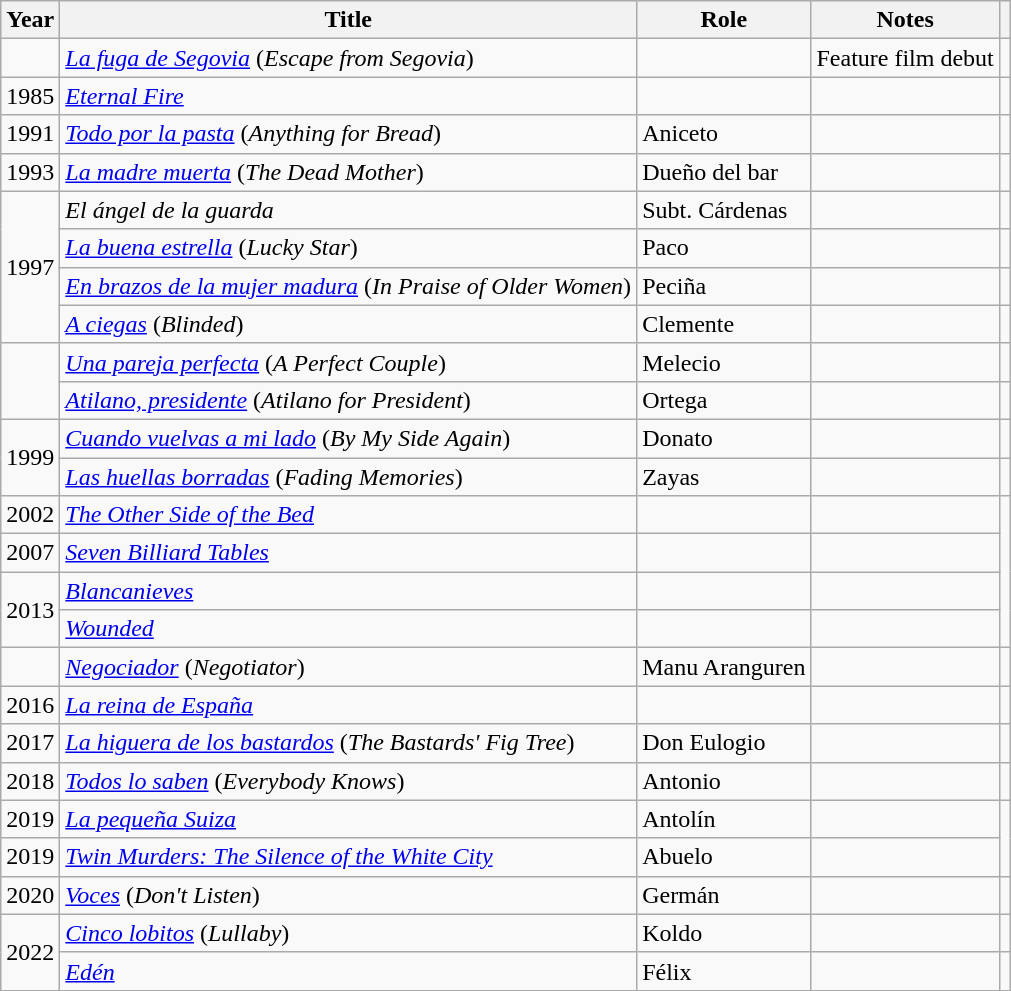<table class="wikitable sortable">
<tr>
<th>Year</th>
<th>Title</th>
<th>Role</th>
<th class="unsortable">Notes</th>
<th class="unsortable"></th>
</tr>
<tr>
<td></td>
<td><em><a href='#'>La fuga de Segovia</a></em> (<em>Escape from Segovia</em>)</td>
<td></td>
<td>Feature film debut</td>
<td></td>
</tr>
<tr>
<td align = "center">1985</td>
<td><em><a href='#'>Eternal Fire</a></em></td>
<td></td>
<td></td>
</tr>
<tr>
<td align = "center">1991</td>
<td><em><a href='#'>Todo por la pasta</a></em> (<em>Anything for Bread</em>)</td>
<td>Aniceto</td>
<td></td>
<td align = "center"></td>
</tr>
<tr>
<td align = "center">1993</td>
<td><em><a href='#'>La madre muerta</a></em> (<em>The Dead Mother</em>)</td>
<td>Dueño del bar</td>
<td></td>
<td align = "center"></td>
</tr>
<tr>
<td rowspan=4 align = "center">1997</td>
<td><em>El ángel de la guarda</em></td>
<td>Subt. Cárdenas</td>
<td></td>
<td align = "center"></td>
</tr>
<tr>
<td><em><a href='#'>La buena estrella</a></em> (<em>Lucky Star</em>)</td>
<td>Paco</td>
<td></td>
<td align = "center"></td>
</tr>
<tr>
<td><em><a href='#'>En brazos de la mujer madura</a></em> (<em>In Praise of Older Women</em>)</td>
<td>Peciña</td>
<td></td>
<td align = "center"></td>
</tr>
<tr>
<td><em><a href='#'>A ciegas</a></em> (<em>Blinded</em>)</td>
<td>Clemente</td>
<td></td>
<td align = "center"></td>
</tr>
<tr>
<td rowspan = "2"></td>
<td><em><a href='#'>Una pareja perfecta</a></em> (<em>A Perfect Couple</em>)</td>
<td>Melecio</td>
<td></td>
<td></td>
</tr>
<tr>
<td><em><a href='#'>Atilano, presidente</a></em> (<em>Atilano for President</em>)</td>
<td>Ortega</td>
<td></td>
<td align = "center"></td>
</tr>
<tr>
<td rowspan = "2" align = "center">1999</td>
<td><em><a href='#'>Cuando vuelvas a mi lado</a></em> (<em>By My Side Again</em>)</td>
<td>Donato</td>
<td></td>
<td align = "center"></td>
</tr>
<tr>
<td><em><a href='#'>Las huellas borradas</a></em> (<em>Fading Memories</em>)</td>
<td>Zayas</td>
<td></td>
<td align = "center"></td>
</tr>
<tr>
<td align = "center">2002</td>
<td><em><a href='#'>The Other Side of the Bed</a></em></td>
<td></td>
<td></td>
</tr>
<tr>
<td align = "center">2007</td>
<td><em><a href='#'>Seven Billiard Tables</a></em></td>
<td></td>
<td></td>
</tr>
<tr>
<td rowspan = 2 align = "center">2013</td>
<td><em><a href='#'>Blancanieves</a></em></td>
<td></td>
<td></td>
</tr>
<tr>
<td><em><a href='#'>Wounded</a></em></td>
<td></td>
<td></td>
</tr>
<tr>
<td></td>
<td><em><a href='#'>Negociador</a></em> (<em>Negotiator</em>)</td>
<td>Manu Aranguren</td>
<td></td>
<td></td>
</tr>
<tr>
<td align = "center">2016</td>
<td><em><a href='#'>La reina de España</a></em></td>
<td></td>
<td></td>
</tr>
<tr>
<td align = "center">2017</td>
<td><em><a href='#'>La higuera de los bastardos</a></em> (<em>The Bastards' Fig Tree</em>)</td>
<td>Don Eulogio</td>
<td></td>
<td align = "center"></td>
</tr>
<tr>
<td align = "center">2018</td>
<td><em><a href='#'>Todos lo saben</a></em> (<em>Everybody Knows</em>)</td>
<td>Antonio</td>
<td></td>
<td align = "center"></td>
</tr>
<tr>
<td align = "center">2019</td>
<td><em><a href='#'>La pequeña Suiza</a></em></td>
<td>Antolín</td>
<td></td>
</tr>
<tr>
<td align = "center">2019</td>
<td><em><a href='#'>Twin Murders: The Silence of the White City</a></em></td>
<td>Abuelo</td>
<td></td>
</tr>
<tr>
<td align = "center">2020</td>
<td><em><a href='#'>Voces</a></em> (<em>Don't Listen</em>)</td>
<td>Germán</td>
<td></td>
<td align = "center"></td>
</tr>
<tr>
<td rowspan = "2" align = "center">2022</td>
<td><em><a href='#'>Cinco lobitos</a></em> (<em>Lullaby</em>)</td>
<td>Koldo</td>
<td></td>
<td align = "center"></td>
</tr>
<tr>
<td><em><a href='#'>Edén</a></em></td>
<td>Félix</td>
<td></td>
<td align = "center"></td>
</tr>
</table>
